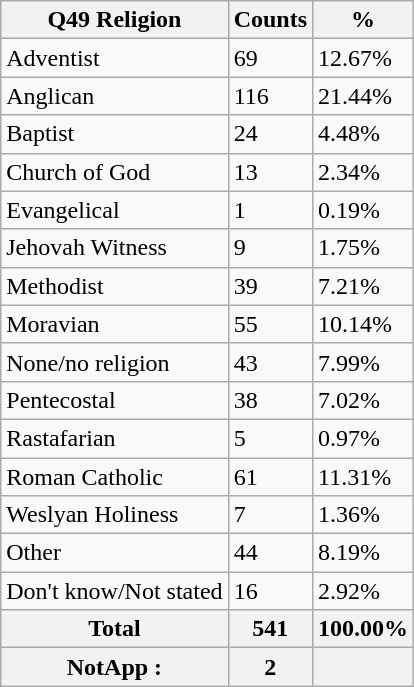<table class="wikitable sortable">
<tr>
<th>Q49 Religion</th>
<th>Counts</th>
<th>%</th>
</tr>
<tr>
<td>Adventist</td>
<td>69</td>
<td>12.67%</td>
</tr>
<tr>
<td>Anglican</td>
<td>116</td>
<td>21.44%</td>
</tr>
<tr>
<td>Baptist</td>
<td>24</td>
<td>4.48%</td>
</tr>
<tr>
<td>Church of God</td>
<td>13</td>
<td>2.34%</td>
</tr>
<tr>
<td>Evangelical</td>
<td>1</td>
<td>0.19%</td>
</tr>
<tr>
<td>Jehovah Witness</td>
<td>9</td>
<td>1.75%</td>
</tr>
<tr>
<td>Methodist</td>
<td>39</td>
<td>7.21%</td>
</tr>
<tr>
<td>Moravian</td>
<td>55</td>
<td>10.14%</td>
</tr>
<tr>
<td>None/no religion</td>
<td>43</td>
<td>7.99%</td>
</tr>
<tr>
<td>Pentecostal</td>
<td>38</td>
<td>7.02%</td>
</tr>
<tr>
<td>Rastafarian</td>
<td>5</td>
<td>0.97%</td>
</tr>
<tr>
<td>Roman Catholic</td>
<td>61</td>
<td>11.31%</td>
</tr>
<tr>
<td>Weslyan Holiness</td>
<td>7</td>
<td>1.36%</td>
</tr>
<tr>
<td>Other</td>
<td>44</td>
<td>8.19%</td>
</tr>
<tr>
<td>Don't know/Not stated</td>
<td>16</td>
<td>2.92%</td>
</tr>
<tr>
<th>Total</th>
<th>541</th>
<th>100.00%</th>
</tr>
<tr>
<th>NotApp :</th>
<th>2</th>
<th></th>
</tr>
</table>
